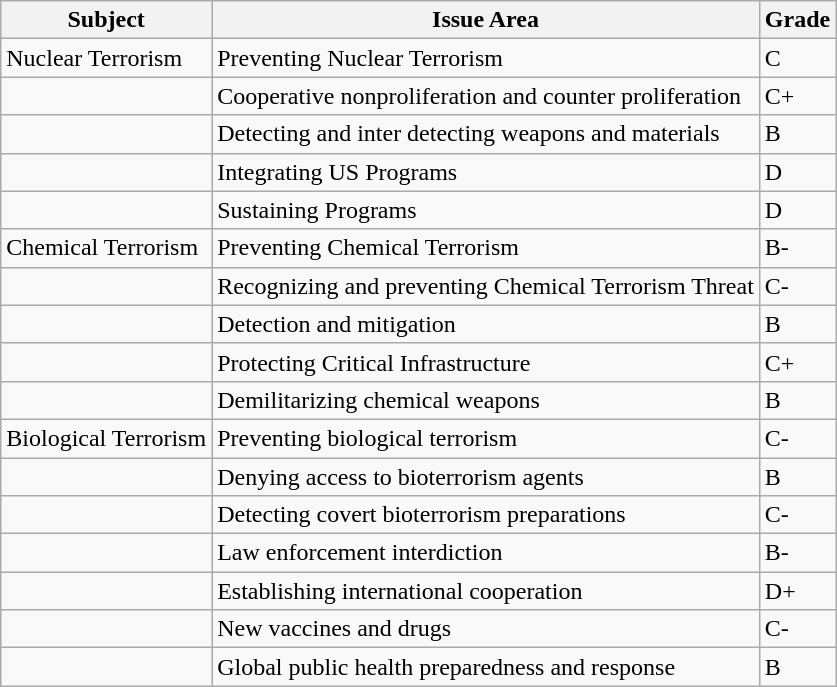<table class="wikitable">
<tr>
<th>Subject</th>
<th>Issue Area</th>
<th>Grade</th>
</tr>
<tr>
<td>Nuclear Terrorism</td>
<td>Preventing Nuclear Terrorism</td>
<td>C</td>
</tr>
<tr>
<td></td>
<td>Cooperative nonproliferation and counter proliferation</td>
<td>C+</td>
</tr>
<tr>
<td></td>
<td>Detecting and inter detecting weapons and materials</td>
<td>B</td>
</tr>
<tr>
<td></td>
<td>Integrating US Programs</td>
<td>D</td>
</tr>
<tr>
<td></td>
<td>Sustaining Programs</td>
<td>D</td>
</tr>
<tr>
<td>Chemical Terrorism</td>
<td>Preventing Chemical Terrorism</td>
<td>B-</td>
</tr>
<tr>
<td></td>
<td>Recognizing and preventing Chemical Terrorism Threat</td>
<td>C-</td>
</tr>
<tr>
<td></td>
<td>Detection and mitigation</td>
<td>B</td>
</tr>
<tr>
<td></td>
<td>Protecting Critical Infrastructure</td>
<td>C+</td>
</tr>
<tr>
<td></td>
<td>Demilitarizing chemical weapons</td>
<td>B</td>
</tr>
<tr>
<td>Biological Terrorism</td>
<td>Preventing biological terrorism</td>
<td>C-</td>
</tr>
<tr>
<td></td>
<td>Denying access to bioterrorism agents</td>
<td>B</td>
</tr>
<tr>
<td></td>
<td>Detecting covert bioterrorism preparations</td>
<td>C-</td>
</tr>
<tr>
<td></td>
<td>Law enforcement interdiction</td>
<td>B-</td>
</tr>
<tr>
<td></td>
<td>Establishing international cooperation</td>
<td>D+</td>
</tr>
<tr>
<td></td>
<td>New vaccines and drugs</td>
<td>C-</td>
</tr>
<tr>
<td></td>
<td>Global public health preparedness and response</td>
<td>B</td>
</tr>
</table>
